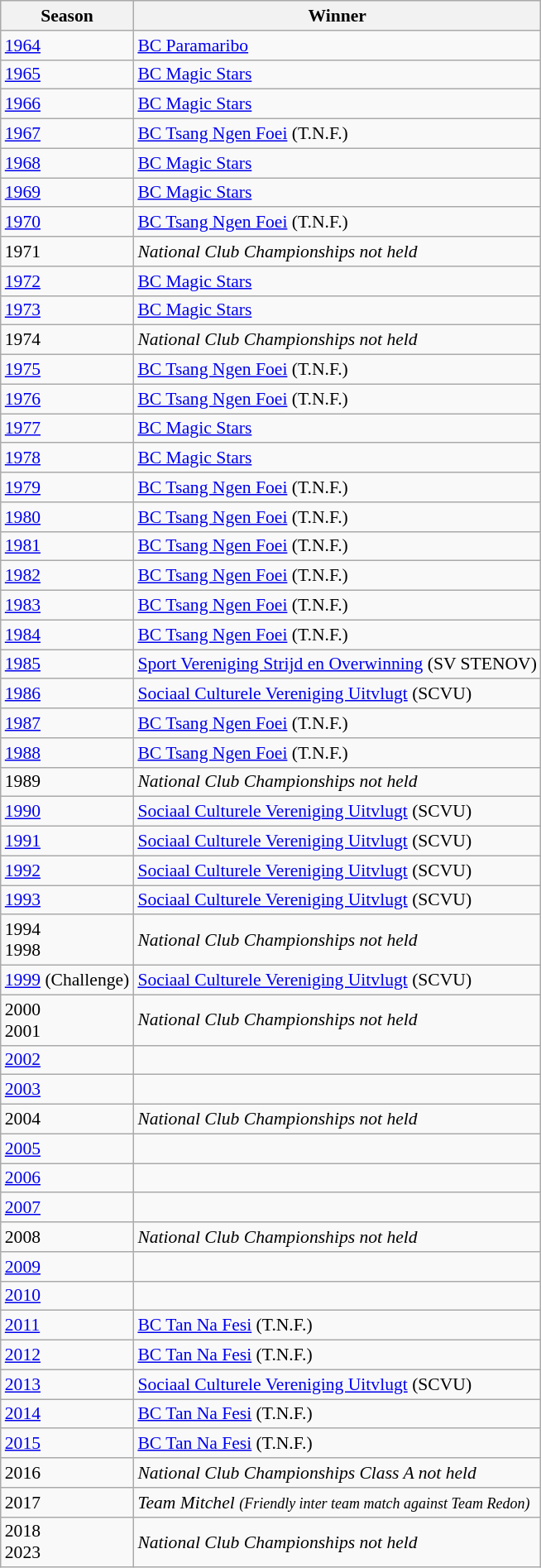<table class=wikitable style="font-size:90%;">
<tr>
<th>Season</th>
<th>Winner</th>
</tr>
<tr>
<td><a href='#'>1964</a></td>
<td><a href='#'>BC Paramaribo</a></td>
</tr>
<tr>
<td><a href='#'>1965</a></td>
<td><a href='#'>BC Magic Stars</a></td>
</tr>
<tr>
<td><a href='#'>1966</a></td>
<td><a href='#'>BC Magic Stars</a></td>
</tr>
<tr>
<td><a href='#'>1967</a></td>
<td><a href='#'>BC Tsang Ngen Foei</a> (T.N.F.)</td>
</tr>
<tr>
<td><a href='#'>1968</a></td>
<td><a href='#'>BC Magic Stars</a></td>
</tr>
<tr>
<td><a href='#'>1969</a></td>
<td><a href='#'>BC Magic Stars</a></td>
</tr>
<tr>
<td><a href='#'>1970</a></td>
<td><a href='#'>BC Tsang Ngen Foei</a> (T.N.F.)</td>
</tr>
<tr>
<td>1971</td>
<td><em>National Club Championships not held</em></td>
</tr>
<tr>
<td><a href='#'>1972</a></td>
<td><a href='#'>BC Magic Stars</a></td>
</tr>
<tr>
<td><a href='#'>1973</a></td>
<td><a href='#'>BC Magic Stars</a></td>
</tr>
<tr>
<td>1974</td>
<td><em>National Club Championships not held</em></td>
</tr>
<tr>
<td><a href='#'>1975</a></td>
<td><a href='#'>BC Tsang Ngen Foei</a> (T.N.F.)</td>
</tr>
<tr>
<td><a href='#'>1976</a></td>
<td><a href='#'>BC Tsang Ngen Foei</a> (T.N.F.)</td>
</tr>
<tr>
<td><a href='#'>1977</a></td>
<td><a href='#'>BC Magic Stars</a></td>
</tr>
<tr>
<td><a href='#'>1978</a></td>
<td><a href='#'>BC Magic Stars</a></td>
</tr>
<tr>
<td><a href='#'>1979</a></td>
<td><a href='#'>BC Tsang Ngen Foei</a> (T.N.F.)</td>
</tr>
<tr>
<td><a href='#'>1980</a></td>
<td><a href='#'>BC Tsang Ngen Foei</a> (T.N.F.)</td>
</tr>
<tr>
<td><a href='#'>1981</a></td>
<td><a href='#'>BC Tsang Ngen Foei</a> (T.N.F.)</td>
</tr>
<tr>
<td><a href='#'>1982</a></td>
<td><a href='#'>BC Tsang Ngen Foei</a> (T.N.F.)</td>
</tr>
<tr>
<td><a href='#'>1983</a></td>
<td><a href='#'>BC Tsang Ngen Foei</a> (T.N.F.)</td>
</tr>
<tr>
<td><a href='#'>1984</a></td>
<td><a href='#'>BC Tsang Ngen Foei</a> (T.N.F.)</td>
</tr>
<tr>
<td><a href='#'>1985</a></td>
<td><a href='#'>Sport Vereniging Strijd en Overwinning</a> (SV STENOV)</td>
</tr>
<tr>
<td><a href='#'>1986</a></td>
<td><a href='#'>Sociaal Culturele Vereniging Uitvlugt</a> (SCVU)</td>
</tr>
<tr>
<td><a href='#'>1987</a></td>
<td><a href='#'>BC Tsang Ngen Foei</a> (T.N.F.)</td>
</tr>
<tr>
<td><a href='#'>1988</a></td>
<td><a href='#'>BC Tsang Ngen Foei</a> (T.N.F.)</td>
</tr>
<tr>
<td>1989</td>
<td><em>National Club Championships not held</em></td>
</tr>
<tr>
<td><a href='#'>1990</a></td>
<td><a href='#'>Sociaal Culturele Vereniging Uitvlugt</a> (SCVU)</td>
</tr>
<tr>
<td><a href='#'>1991</a></td>
<td><a href='#'>Sociaal Culturele Vereniging Uitvlugt</a> (SCVU)</td>
</tr>
<tr>
<td><a href='#'>1992</a></td>
<td><a href='#'>Sociaal Culturele Vereniging Uitvlugt</a> (SCVU)</td>
</tr>
<tr>
<td><a href='#'>1993</a></td>
<td><a href='#'>Sociaal Culturele Vereniging Uitvlugt</a> (SCVU)</td>
</tr>
<tr>
<td>1994<br>1998</td>
<td><em>National Club Championships not held</em></td>
</tr>
<tr>
<td><a href='#'>1999</a> (Challenge)</td>
<td><a href='#'>Sociaal Culturele Vereniging Uitvlugt</a> (SCVU)</td>
</tr>
<tr>
<td>2000<br>2001</td>
<td><em>National Club Championships not held</em></td>
</tr>
<tr>
<td><a href='#'>2002</a></td>
<td></td>
</tr>
<tr>
<td><a href='#'>2003</a></td>
<td></td>
</tr>
<tr>
<td>2004</td>
<td><em>National Club Championships not held</em></td>
</tr>
<tr>
<td><a href='#'>2005</a></td>
<td></td>
</tr>
<tr>
<td><a href='#'>2006</a></td>
<td></td>
</tr>
<tr>
<td><a href='#'>2007</a></td>
<td></td>
</tr>
<tr>
<td>2008</td>
<td><em>National Club Championships not held</em></td>
</tr>
<tr>
<td><a href='#'>2009</a></td>
<td></td>
</tr>
<tr>
<td><a href='#'>2010</a></td>
<td></td>
</tr>
<tr>
<td><a href='#'>2011</a></td>
<td><a href='#'>BC Tan Na Fesi</a> (T.N.F.)</td>
</tr>
<tr>
<td><a href='#'>2012</a></td>
<td><a href='#'>BC Tan Na Fesi</a> (T.N.F.)</td>
</tr>
<tr>
<td><a href='#'>2013</a></td>
<td><a href='#'>Sociaal Culturele Vereniging Uitvlugt</a> (SCVU)</td>
</tr>
<tr>
<td><a href='#'>2014</a></td>
<td><a href='#'>BC Tan Na Fesi</a> (T.N.F.)</td>
</tr>
<tr>
<td><a href='#'>2015</a></td>
<td><a href='#'>BC Tan Na Fesi</a> (T.N.F.)</td>
</tr>
<tr>
<td>2016</td>
<td><em>National Club Championships Class A not held</em></td>
</tr>
<tr>
<td>2017</td>
<td><em>Team Mitchel</em> <small><em>(Friendly inter team match against Team Redon)</em></small></td>
</tr>
<tr>
<td>2018<br>2023</td>
<td><em>National Club Championships not held</em></td>
</tr>
</table>
